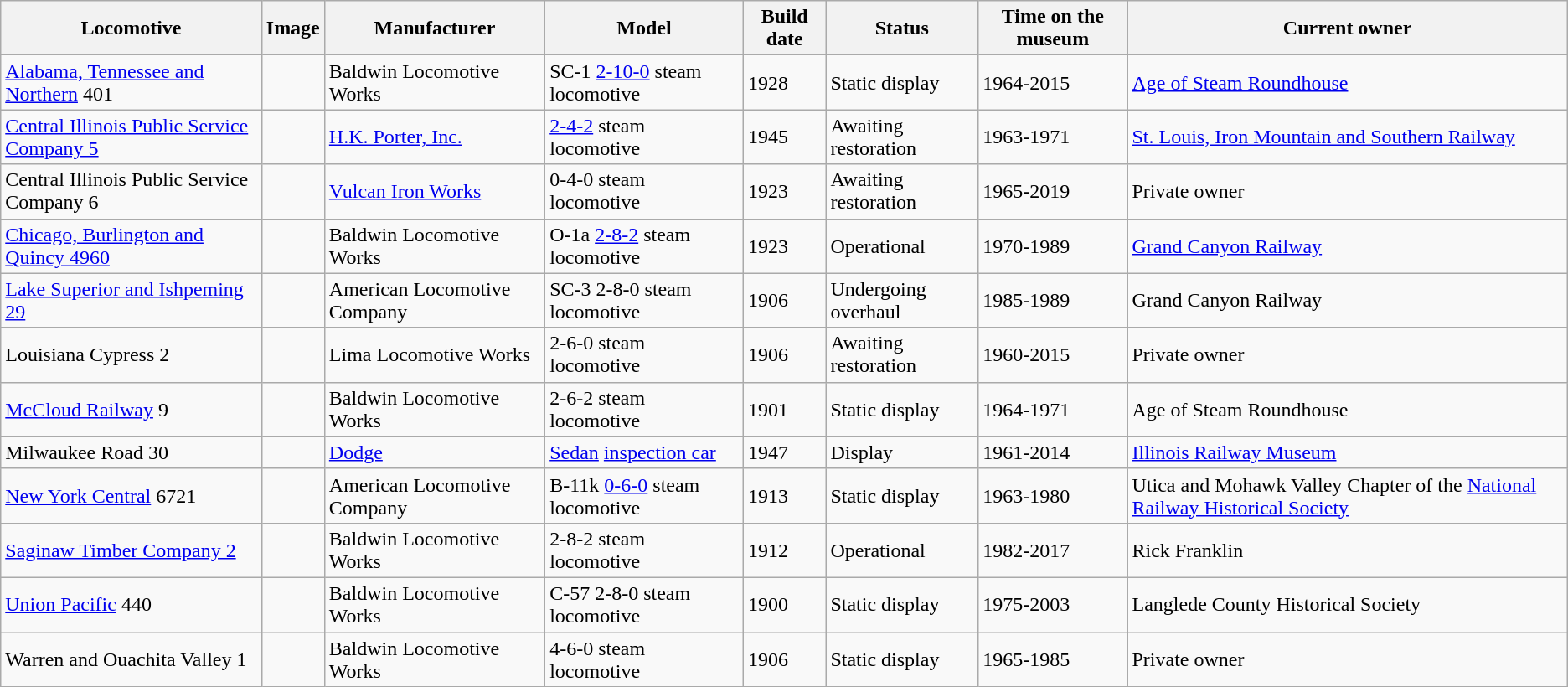<table class="wikitable">
<tr>
<th>Locomotive</th>
<th>Image</th>
<th>Manufacturer</th>
<th>Model</th>
<th>Build date</th>
<th>Status</th>
<th>Time on the museum</th>
<th>Current owner</th>
</tr>
<tr>
<td><a href='#'>Alabama, Tennessee and Northern</a> 401</td>
<td></td>
<td>Baldwin Locomotive Works</td>
<td>SC-1 <a href='#'>2-10-0</a> steam locomotive</td>
<td>1928</td>
<td>Static display</td>
<td>1964-2015</td>
<td><a href='#'>Age of Steam Roundhouse</a></td>
</tr>
<tr>
<td><a href='#'>Central Illinois Public Service Company 5</a></td>
<td></td>
<td><a href='#'>H.K. Porter, Inc.</a></td>
<td><a href='#'>2-4-2</a> steam locomotive</td>
<td>1945</td>
<td>Awaiting restoration</td>
<td>1963-1971</td>
<td><a href='#'>St. Louis, Iron Mountain and Southern Railway</a></td>
</tr>
<tr>
<td>Central Illinois Public Service Company 6</td>
<td></td>
<td><a href='#'>Vulcan Iron Works</a></td>
<td>0-4-0 steam locomotive</td>
<td>1923</td>
<td>Awaiting restoration</td>
<td>1965-2019</td>
<td>Private owner</td>
</tr>
<tr>
<td><a href='#'>Chicago, Burlington and Quincy 4960</a></td>
<td></td>
<td>Baldwin Locomotive Works</td>
<td>O-1a <a href='#'>2-8-2</a> steam locomotive</td>
<td>1923</td>
<td>Operational</td>
<td>1970-1989</td>
<td><a href='#'>Grand Canyon Railway</a></td>
</tr>
<tr>
<td><a href='#'>Lake Superior and Ishpeming 29</a></td>
<td></td>
<td>American Locomotive Company</td>
<td>SC-3 2-8-0 steam locomotive</td>
<td>1906</td>
<td>Undergoing overhaul</td>
<td>1985-1989</td>
<td>Grand Canyon Railway</td>
</tr>
<tr>
<td>Louisiana Cypress 2</td>
<td></td>
<td>Lima Locomotive Works</td>
<td>2-6-0 steam locomotive</td>
<td>1906</td>
<td>Awaiting restoration</td>
<td>1960-2015</td>
<td>Private owner</td>
</tr>
<tr>
<td><a href='#'>McCloud Railway</a> 9</td>
<td></td>
<td>Baldwin Locomotive Works</td>
<td>2-6-2 steam locomotive</td>
<td>1901</td>
<td>Static display</td>
<td>1964-1971</td>
<td>Age of Steam Roundhouse</td>
</tr>
<tr>
<td>Milwaukee Road 30</td>
<td></td>
<td><a href='#'>Dodge</a></td>
<td><a href='#'>Sedan</a> <a href='#'>inspection car</a></td>
<td>1947</td>
<td>Display</td>
<td>1961-2014</td>
<td><a href='#'>Illinois Railway Museum</a></td>
</tr>
<tr>
<td><a href='#'>New York Central</a> 6721</td>
<td></td>
<td>American Locomotive Company</td>
<td>B-11k <a href='#'>0-6-0</a> steam locomotive</td>
<td>1913</td>
<td>Static display</td>
<td>1963-1980</td>
<td>Utica and Mohawk Valley Chapter of the <a href='#'>National Railway Historical Society</a></td>
</tr>
<tr>
<td><a href='#'>Saginaw Timber Company 2</a></td>
<td></td>
<td>Baldwin Locomotive Works</td>
<td>2-8-2 steam locomotive</td>
<td>1912</td>
<td>Operational</td>
<td>1982-2017</td>
<td>Rick Franklin</td>
</tr>
<tr>
<td><a href='#'>Union Pacific</a> 440</td>
<td></td>
<td>Baldwin Locomotive Works</td>
<td>C-57 2-8-0 steam locomotive</td>
<td>1900</td>
<td>Static display</td>
<td>1975-2003</td>
<td>Langlede County Historical Society</td>
</tr>
<tr>
<td>Warren and Ouachita Valley 1</td>
<td></td>
<td>Baldwin Locomotive Works</td>
<td>4-6-0 steam locomotive</td>
<td>1906</td>
<td>Static display</td>
<td>1965-1985</td>
<td>Private owner</td>
</tr>
</table>
